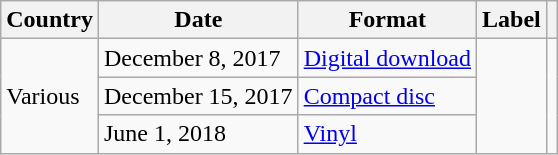<table class="wikitable">
<tr>
<th>Country</th>
<th>Date</th>
<th>Format</th>
<th>Label</th>
<th></th>
</tr>
<tr>
<td rowspan="3">Various</td>
<td>December 8, 2017</td>
<td><a href='#'>Digital download</a></td>
<td rowspan="3"></td>
<td rowspan="3"></td>
</tr>
<tr>
<td>December 15, 2017</td>
<td><a href='#'>Compact disc</a></td>
</tr>
<tr>
<td>June 1, 2018</td>
<td><a href='#'>Vinyl</a></td>
</tr>
</table>
